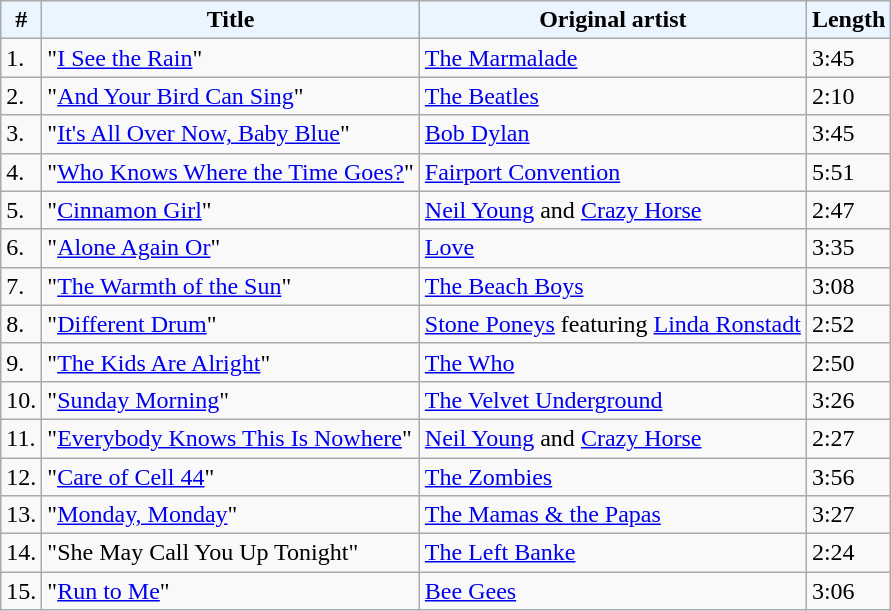<table class="wikitable">
<tr>
<th style="background:#ebf5ff;">#</th>
<th style="background:#ebf5ff;">Title</th>
<th style="background:#ebf5ff;">Original artist</th>
<th style="background:#ebf5ff;">Length</th>
</tr>
<tr>
<td>1.</td>
<td>"<a href='#'>I See the Rain</a>"</td>
<td><a href='#'>The Marmalade</a></td>
<td>3:45</td>
</tr>
<tr>
<td>2.</td>
<td>"<a href='#'>And Your Bird Can Sing</a>"</td>
<td><a href='#'>The Beatles</a></td>
<td>2:10</td>
</tr>
<tr>
<td>3.</td>
<td>"<a href='#'>It's All Over Now, Baby Blue</a>"</td>
<td><a href='#'>Bob Dylan</a></td>
<td>3:45</td>
</tr>
<tr>
<td>4.</td>
<td>"<a href='#'>Who Knows Where the Time Goes?</a>"</td>
<td><a href='#'>Fairport Convention</a></td>
<td>5:51</td>
</tr>
<tr>
<td>5.</td>
<td>"<a href='#'>Cinnamon Girl</a>"</td>
<td><a href='#'>Neil Young</a> and <a href='#'>Crazy Horse</a></td>
<td>2:47</td>
</tr>
<tr>
<td>6.</td>
<td>"<a href='#'>Alone Again Or</a>"</td>
<td><a href='#'>Love</a></td>
<td>3:35</td>
</tr>
<tr>
<td>7.</td>
<td>"<a href='#'>The Warmth of the Sun</a>"</td>
<td><a href='#'>The Beach Boys</a></td>
<td>3:08</td>
</tr>
<tr>
<td>8.</td>
<td>"<a href='#'>Different Drum</a>"</td>
<td><a href='#'>Stone Poneys</a> featuring <a href='#'>Linda Ronstadt</a></td>
<td>2:52</td>
</tr>
<tr>
<td>9.</td>
<td>"<a href='#'>The Kids Are Alright</a>"</td>
<td><a href='#'>The Who</a></td>
<td>2:50</td>
</tr>
<tr>
<td>10.</td>
<td>"<a href='#'>Sunday Morning</a>"</td>
<td><a href='#'>The Velvet Underground</a></td>
<td>3:26</td>
</tr>
<tr>
<td>11.</td>
<td>"<a href='#'>Everybody Knows This Is Nowhere</a>"</td>
<td><a href='#'>Neil Young</a> and <a href='#'>Crazy Horse</a></td>
<td>2:27</td>
</tr>
<tr>
<td>12.</td>
<td>"<a href='#'>Care of Cell 44</a>"</td>
<td><a href='#'>The Zombies</a></td>
<td>3:56</td>
</tr>
<tr>
<td>13.</td>
<td>"<a href='#'>Monday, Monday</a>"</td>
<td><a href='#'>The Mamas & the Papas</a></td>
<td>3:27</td>
</tr>
<tr>
<td>14.</td>
<td>"She May Call You Up Tonight"</td>
<td><a href='#'>The Left Banke</a></td>
<td>2:24</td>
</tr>
<tr>
<td>15.</td>
<td>"<a href='#'>Run to Me</a>"</td>
<td><a href='#'>Bee Gees</a></td>
<td>3:06</td>
</tr>
</table>
